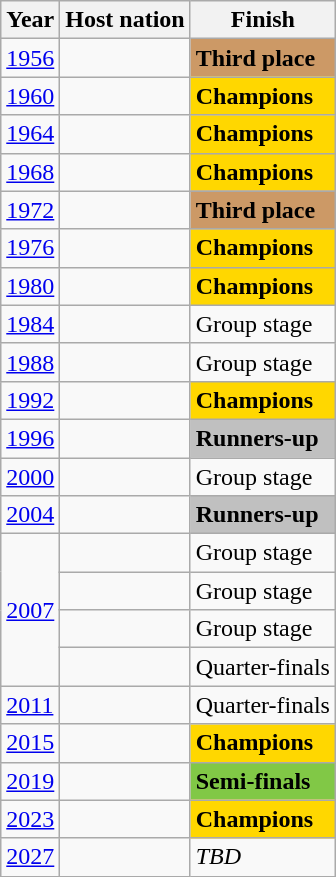<table class="wikitable sortable">
<tr>
<th>Year</th>
<th>Host nation</th>
<th>Finish</th>
</tr>
<tr>
<td><a href='#'>1956</a></td>
<td></td>
<td bgcolor=#cc9966><strong>Third place</strong></td>
</tr>
<tr>
<td><a href='#'>1960</a></td>
<td></td>
<td bgcolor=Gold><strong>Champions</strong></td>
</tr>
<tr>
<td><a href='#'>1964</a></td>
<td></td>
<td bgcolor=Gold><strong>Champions</strong></td>
</tr>
<tr>
<td><a href='#'>1968</a></td>
<td></td>
<td bgcolor=Gold><strong>Champions</strong></td>
</tr>
<tr>
<td><a href='#'>1972</a></td>
<td></td>
<td bgcolor=#cc9966><strong>Third place</strong></td>
</tr>
<tr>
<td><a href='#'>1976</a></td>
<td></td>
<td bgcolor=Gold><strong>Champions</strong></td>
</tr>
<tr>
<td><a href='#'>1980</a></td>
<td></td>
<td bgcolor=Gold><strong>Champions</strong></td>
</tr>
<tr>
<td><a href='#'>1984</a></td>
<td></td>
<td>Group stage</td>
</tr>
<tr>
<td><a href='#'>1988</a></td>
<td></td>
<td>Group stage</td>
</tr>
<tr>
<td><a href='#'>1992</a></td>
<td></td>
<td bgcolor=Gold><strong>Champions</strong></td>
</tr>
<tr>
<td><a href='#'>1996</a></td>
<td></td>
<td bgcolor=Silver><strong>Runners-up</strong></td>
</tr>
<tr>
<td><a href='#'>2000</a></td>
<td></td>
<td>Group stage</td>
</tr>
<tr>
<td><a href='#'>2004</a></td>
<td></td>
<td bgcolor=Silver><strong>Runners-up</strong></td>
</tr>
<tr>
<td rowspan=4><a href='#'>2007</a></td>
<td></td>
<td>Group stage</td>
</tr>
<tr>
<td></td>
<td>Group stage</td>
</tr>
<tr>
<td></td>
<td>Group stage</td>
</tr>
<tr>
<td></td>
<td>Quarter-finals</td>
</tr>
<tr>
<td><a href='#'>2011</a></td>
<td></td>
<td>Quarter-finals</td>
</tr>
<tr>
<td><a href='#'>2015</a></td>
<td></td>
<td bgcolor=Gold><strong>Champions</strong></td>
</tr>
<tr>
<td><a href='#'>2019</a></td>
<td></td>
<td bgcolor=#81c846><strong>Semi-finals</strong></td>
</tr>
<tr>
<td><a href='#'>2023</a></td>
<td></td>
<td bgcolor=Gold><strong>Champions</strong></td>
</tr>
<tr>
<td><a href='#'>2027</a></td>
<td></td>
<td><em>TBD</em></td>
</tr>
</table>
